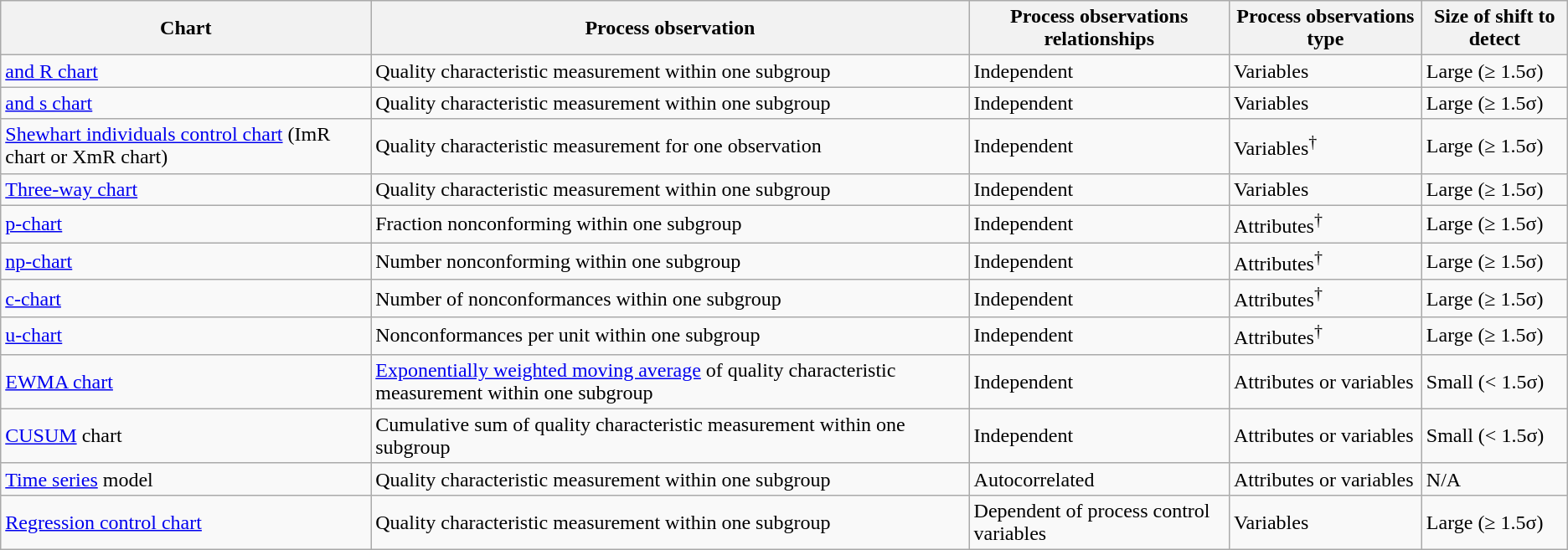<table class="wikitable">
<tr>
<th>Chart</th>
<th>Process observation</th>
<th>Process observations relationships</th>
<th>Process observations type</th>
<th>Size of shift to detect</th>
</tr>
<tr>
<td><a href='#'> and R chart</a></td>
<td>Quality characteristic measurement within one subgroup</td>
<td>Independent</td>
<td>Variables</td>
<td>Large (≥ 1.5σ)</td>
</tr>
<tr>
<td><a href='#'> and s chart</a></td>
<td>Quality characteristic measurement within one subgroup</td>
<td>Independent</td>
<td>Variables</td>
<td>Large (≥ 1.5σ)</td>
</tr>
<tr>
<td><a href='#'>Shewhart individuals control chart</a> (ImR chart or XmR chart)</td>
<td>Quality characteristic measurement for one observation</td>
<td>Independent</td>
<td>Variables<sup>†</sup></td>
<td>Large (≥ 1.5σ)</td>
</tr>
<tr>
<td><a href='#'>Three-way chart</a></td>
<td>Quality characteristic measurement within one subgroup</td>
<td>Independent</td>
<td>Variables</td>
<td>Large (≥ 1.5σ)</td>
</tr>
<tr>
<td><a href='#'>p-chart</a></td>
<td>Fraction nonconforming within one subgroup</td>
<td>Independent</td>
<td>Attributes<sup>†</sup></td>
<td>Large (≥ 1.5σ)</td>
</tr>
<tr>
<td><a href='#'>np-chart</a></td>
<td>Number nonconforming within one subgroup</td>
<td>Independent</td>
<td>Attributes<sup>†</sup></td>
<td>Large (≥ 1.5σ)</td>
</tr>
<tr>
<td><a href='#'>c-chart</a></td>
<td>Number of nonconformances within one subgroup</td>
<td>Independent</td>
<td>Attributes<sup>†</sup></td>
<td>Large (≥ 1.5σ)</td>
</tr>
<tr>
<td><a href='#'>u-chart</a></td>
<td>Nonconformances per unit within one subgroup</td>
<td>Independent</td>
<td>Attributes<sup>†</sup></td>
<td>Large (≥ 1.5σ)</td>
</tr>
<tr>
<td><a href='#'>EWMA chart</a></td>
<td><a href='#'>Exponentially weighted moving average</a> of quality characteristic measurement within one subgroup</td>
<td>Independent</td>
<td>Attributes or variables</td>
<td>Small (< 1.5σ)</td>
</tr>
<tr>
<td><a href='#'>CUSUM</a> chart</td>
<td>Cumulative sum of quality characteristic measurement within one subgroup</td>
<td>Independent</td>
<td>Attributes or variables</td>
<td>Small (< 1.5σ)</td>
</tr>
<tr>
<td><a href='#'>Time series</a> model</td>
<td>Quality characteristic measurement within one subgroup</td>
<td>Autocorrelated</td>
<td>Attributes or variables</td>
<td>N/A</td>
</tr>
<tr>
<td><a href='#'>Regression control chart</a></td>
<td>Quality characteristic measurement within one subgroup</td>
<td>Dependent of process control variables</td>
<td>Variables</td>
<td>Large (≥ 1.5σ)</td>
</tr>
</table>
